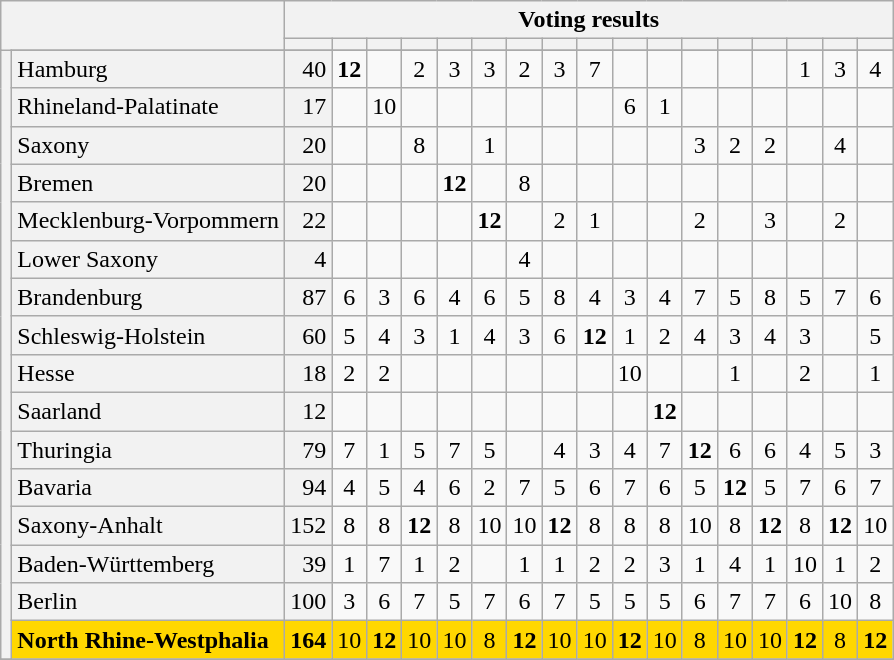<table class="wikitable" border="1" style="text-align:center;">
<tr>
<th colspan="2" rowspan="2"></th>
<th colspan="43">Voting results</th>
</tr>
<tr>
<th style="vertical-align: bottom;"></th>
<th style="vertical-align: bottom;"></th>
<th style="vertical-align: bottom;"></th>
<th style="vertical-align: bottom;"></th>
<th style="vertical-align: bottom;"></th>
<th style="vertical-align: bottom;"></th>
<th style="vertical-align: bottom;"></th>
<th style="vertical-align: bottom;"></th>
<th style="vertical-align: bottom;"></th>
<th style="vertical-align: bottom;"></th>
<th style="vertical-align: bottom;"></th>
<th style="vertical-align: bottom;"></th>
<th style="vertical-align: bottom;"></th>
<th style="vertical-align: bottom;"></th>
<th style="vertical-align: bottom;"></th>
<th style="vertical-align: bottom;"></th>
<th style="vertical-align: bottom;"></th>
</tr>
<tr>
<th rowspan="17"></th>
</tr>
<tr>
<td style="text-align:left; background:#f2f2f2;">Hamburg</td>
<td style="text-align:right; background:#f2f2f2;">40</td>
<td><strong>12</strong></td>
<td></td>
<td>2</td>
<td>3</td>
<td>3</td>
<td>2</td>
<td>3</td>
<td>7</td>
<td></td>
<td></td>
<td></td>
<td></td>
<td></td>
<td>1</td>
<td>3</td>
<td>4</td>
</tr>
<tr>
<td style="text-align:left; background:#f2f2f2;;">Rhineland-Palatinate</td>
<td style="text-align:right; background:#f2f2f2;;">17</td>
<td></td>
<td>10</td>
<td></td>
<td></td>
<td></td>
<td></td>
<td></td>
<td></td>
<td>6</td>
<td>1</td>
<td></td>
<td></td>
<td></td>
<td></td>
<td></td>
<td></td>
</tr>
<tr>
<td style="text-align:left; background:#f2f2f2;">Saxony</td>
<td style="text-align:right; background:#f2f2f2;">20</td>
<td></td>
<td></td>
<td>8</td>
<td></td>
<td>1</td>
<td></td>
<td></td>
<td></td>
<td></td>
<td></td>
<td>3</td>
<td>2</td>
<td>2</td>
<td></td>
<td>4</td>
<td></td>
</tr>
<tr>
<td style="text-align:left; background:#f2f2f2;">Bremen</td>
<td style="text-align:right; background:#f2f2f2;">20</td>
<td></td>
<td></td>
<td></td>
<td><strong>12</strong></td>
<td></td>
<td>8</td>
<td></td>
<td></td>
<td></td>
<td></td>
<td></td>
<td></td>
<td></td>
<td></td>
<td></td>
<td></td>
</tr>
<tr>
<td style="text-align:left; background:#f2f2f2;">Mecklenburg-Vorpommern</td>
<td style="text-align:right; background:#f2f2f2;">22</td>
<td></td>
<td></td>
<td></td>
<td></td>
<td><strong>12</strong></td>
<td></td>
<td>2</td>
<td>1</td>
<td></td>
<td></td>
<td>2</td>
<td></td>
<td>3</td>
<td></td>
<td>2</td>
<td></td>
</tr>
<tr>
<td style="text-align:left; background:#f2f2f2;">Lower Saxony</td>
<td style="text-align:right; background:#f2f2f2;">4</td>
<td></td>
<td></td>
<td></td>
<td></td>
<td></td>
<td>4</td>
<td></td>
<td></td>
<td></td>
<td></td>
<td></td>
<td></td>
<td></td>
<td></td>
<td></td>
<td></td>
</tr>
<tr>
<td style="text-align:left; background:#f2f2f2;">Brandenburg</td>
<td style="text-align:right; background:#f2f2f2;">87</td>
<td>6</td>
<td>3</td>
<td>6</td>
<td>4</td>
<td>6</td>
<td>5</td>
<td>8</td>
<td>4</td>
<td>3</td>
<td>4</td>
<td>7</td>
<td>5</td>
<td>8</td>
<td>5</td>
<td>7</td>
<td>6</td>
</tr>
<tr>
<td style="text-align:left; background:#f2f2f2;">Schleswig-Holstein</td>
<td style="text-align:right; background:#f2f2f2;">60</td>
<td>5</td>
<td>4</td>
<td>3</td>
<td>1</td>
<td>4</td>
<td>3</td>
<td>6</td>
<td><strong>12</strong></td>
<td>1</td>
<td>2</td>
<td>4</td>
<td>3</td>
<td>4</td>
<td>3</td>
<td></td>
<td>5</td>
</tr>
<tr>
<td style="text-align:left; background:#f2f2f2;">Hesse</td>
<td style="text-align:right; background:#f2f2f2;">18</td>
<td>2</td>
<td>2</td>
<td></td>
<td></td>
<td></td>
<td></td>
<td></td>
<td></td>
<td>10</td>
<td></td>
<td></td>
<td>1</td>
<td></td>
<td>2</td>
<td></td>
<td>1</td>
</tr>
<tr>
<td style="text-align:left; background:#f2f2f2;">Saarland</td>
<td style="text-align:right; background:#f2f2f2;">12</td>
<td></td>
<td></td>
<td></td>
<td></td>
<td></td>
<td></td>
<td></td>
<td></td>
<td></td>
<td><strong>12</strong></td>
<td></td>
<td></td>
<td></td>
<td></td>
<td></td>
<td></td>
</tr>
<tr>
<td style="text-align:left; background:#f2f2f2;">Thuringia</td>
<td style="text-align:right; background:#f2f2f2;">79</td>
<td>7</td>
<td>1</td>
<td>5</td>
<td>7</td>
<td>5</td>
<td></td>
<td>4</td>
<td>3</td>
<td>4</td>
<td>7</td>
<td><strong>12</strong></td>
<td>6</td>
<td>6</td>
<td>4</td>
<td>5</td>
<td>3</td>
</tr>
<tr>
<td style="text-align:left; background:#f2f2f2;">Bavaria</td>
<td style="text-align:right; background:#f2f2f2;">94</td>
<td>4</td>
<td>5</td>
<td>4</td>
<td>6</td>
<td>2</td>
<td>7</td>
<td>5</td>
<td>6</td>
<td>7</td>
<td>6</td>
<td>5</td>
<td><strong>12</strong></td>
<td>5</td>
<td>7</td>
<td>6</td>
<td>7</td>
</tr>
<tr>
<td style="text-align:left; background:#f2f2f2;">Saxony-Anhalt</td>
<td style="text-align:right; background:#f2f2f2;">152</td>
<td>8</td>
<td>8</td>
<td><strong>12</strong></td>
<td>8</td>
<td>10</td>
<td>10</td>
<td><strong>12</strong></td>
<td>8</td>
<td>8</td>
<td>8</td>
<td>10</td>
<td>8</td>
<td><strong> 12</strong></td>
<td>8</td>
<td><strong>12</strong></td>
<td>10</td>
</tr>
<tr>
<td style="text-align:left; background:#f2f2f2;">Baden-Württemberg</td>
<td style="text-align:right; background:#f2f2f2;">39</td>
<td>1</td>
<td>7</td>
<td>1</td>
<td>2</td>
<td></td>
<td>1</td>
<td>1</td>
<td>2</td>
<td>2</td>
<td>3</td>
<td>1</td>
<td>4</td>
<td>1</td>
<td>10</td>
<td>1</td>
<td>2</td>
</tr>
<tr>
<td style="text-align:left; background:#f2f2f2;">Berlin</td>
<td style="text-align:right; background:#f2f2f2;">100</td>
<td>3</td>
<td>6</td>
<td>7</td>
<td>5</td>
<td>7</td>
<td>6</td>
<td>7</td>
<td>5</td>
<td>5</td>
<td>5</td>
<td>6</td>
<td>7</td>
<td>7</td>
<td>6</td>
<td>10</td>
<td>8</td>
</tr>
<tr style="background: gold;">
<td style="text-align:left;"><strong>North Rhine-Westphalia</strong></td>
<td style="text-align:right;"><strong>164</strong></td>
<td>10</td>
<td><strong>12</strong></td>
<td>10</td>
<td>10</td>
<td>8</td>
<td><strong>12</strong></td>
<td>10</td>
<td>10</td>
<td><strong>12</strong></td>
<td>10</td>
<td>8</td>
<td>10</td>
<td>10</td>
<td><strong>12</strong></td>
<td>8</td>
<td><strong>12</strong></td>
</tr>
<tr>
</tr>
</table>
